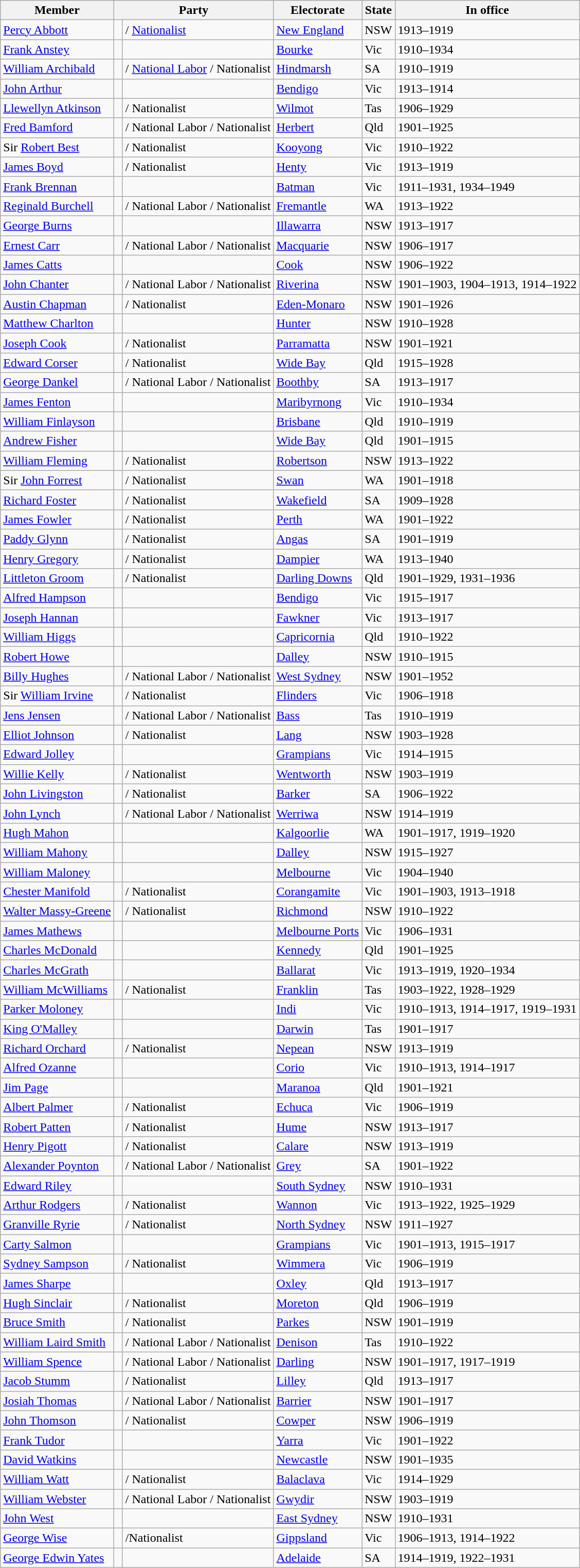<table class="wikitable sortable">
<tr>
<th>Member</th>
<th colspan=2>Party</th>
<th>Electorate</th>
<th>State</th>
<th>In office</th>
</tr>
<tr>
<td><a href='#'>Percy Abbott</a></td>
<td> </td>
<td> / <a href='#'>Nationalist</a></td>
<td><a href='#'>New England</a></td>
<td>NSW</td>
<td>1913–1919</td>
</tr>
<tr>
<td><a href='#'>Frank Anstey</a></td>
<td> </td>
<td></td>
<td><a href='#'>Bourke</a></td>
<td>Vic</td>
<td>1910–1934</td>
</tr>
<tr>
<td><a href='#'>William Archibald</a></td>
<td> </td>
<td> / <a href='#'>National Labor</a> / Nationalist</td>
<td><a href='#'>Hindmarsh</a></td>
<td>SA</td>
<td>1910–1919</td>
</tr>
<tr>
<td><a href='#'>John Arthur</a></td>
<td> </td>
<td></td>
<td><a href='#'>Bendigo</a></td>
<td>Vic</td>
<td>1913–1914</td>
</tr>
<tr>
<td><a href='#'>Llewellyn Atkinson</a></td>
<td> </td>
<td> / Nationalist</td>
<td><a href='#'>Wilmot</a></td>
<td>Tas</td>
<td>1906–1929</td>
</tr>
<tr>
<td><a href='#'>Fred Bamford</a></td>
<td> </td>
<td> / National Labor / Nationalist</td>
<td><a href='#'>Herbert</a></td>
<td>Qld</td>
<td>1901–1925</td>
</tr>
<tr>
<td>Sir <a href='#'>Robert Best</a></td>
<td> </td>
<td> / Nationalist</td>
<td><a href='#'>Kooyong</a></td>
<td>Vic</td>
<td>1910–1922</td>
</tr>
<tr>
<td><a href='#'>James Boyd</a></td>
<td> </td>
<td> / Nationalist</td>
<td><a href='#'>Henty</a></td>
<td>Vic</td>
<td>1913–1919</td>
</tr>
<tr>
<td><a href='#'>Frank Brennan</a></td>
<td> </td>
<td></td>
<td><a href='#'>Batman</a></td>
<td>Vic</td>
<td>1911–1931, 1934–1949</td>
</tr>
<tr>
<td><a href='#'>Reginald Burchell</a></td>
<td> </td>
<td> / National Labor / Nationalist</td>
<td><a href='#'>Fremantle</a></td>
<td>WA</td>
<td>1913–1922</td>
</tr>
<tr>
<td><a href='#'>George Burns</a></td>
<td> </td>
<td></td>
<td><a href='#'>Illawarra</a></td>
<td>NSW</td>
<td>1913–1917</td>
</tr>
<tr>
<td><a href='#'>Ernest Carr</a></td>
<td> </td>
<td> / National Labor / Nationalist</td>
<td><a href='#'>Macquarie</a></td>
<td>NSW</td>
<td>1906–1917</td>
</tr>
<tr>
<td><a href='#'>James Catts</a></td>
<td> </td>
<td></td>
<td><a href='#'>Cook</a></td>
<td>NSW</td>
<td>1906–1922</td>
</tr>
<tr>
<td><a href='#'>John Chanter</a></td>
<td> </td>
<td> / National Labor / Nationalist</td>
<td><a href='#'>Riverina</a></td>
<td>NSW</td>
<td>1901–1903, 1904–1913, 1914–1922</td>
</tr>
<tr>
<td><a href='#'>Austin Chapman</a></td>
<td> </td>
<td> / Nationalist</td>
<td><a href='#'>Eden-Monaro</a></td>
<td>NSW</td>
<td>1901–1926</td>
</tr>
<tr>
<td><a href='#'>Matthew Charlton</a></td>
<td> </td>
<td></td>
<td><a href='#'>Hunter</a></td>
<td>NSW</td>
<td>1910–1928</td>
</tr>
<tr>
<td><a href='#'>Joseph Cook</a></td>
<td> </td>
<td> / Nationalist</td>
<td><a href='#'>Parramatta</a></td>
<td>NSW</td>
<td>1901–1921</td>
</tr>
<tr>
<td><a href='#'>Edward Corser</a></td>
<td> </td>
<td> / Nationalist</td>
<td><a href='#'>Wide Bay</a></td>
<td>Qld</td>
<td>1915–1928</td>
</tr>
<tr>
<td><a href='#'>George Dankel</a></td>
<td> </td>
<td> / National Labor / Nationalist</td>
<td><a href='#'>Boothby</a></td>
<td>SA</td>
<td>1913–1917</td>
</tr>
<tr>
<td><a href='#'>James Fenton</a></td>
<td> </td>
<td></td>
<td><a href='#'>Maribyrnong</a></td>
<td>Vic</td>
<td>1910–1934</td>
</tr>
<tr>
<td><a href='#'>William Finlayson</a></td>
<td> </td>
<td></td>
<td><a href='#'>Brisbane</a></td>
<td>Qld</td>
<td>1910–1919</td>
</tr>
<tr>
<td><a href='#'>Andrew Fisher</a></td>
<td> </td>
<td></td>
<td><a href='#'>Wide Bay</a></td>
<td>Qld</td>
<td>1901–1915</td>
</tr>
<tr>
<td><a href='#'>William Fleming</a></td>
<td> </td>
<td> / Nationalist</td>
<td><a href='#'>Robertson</a></td>
<td>NSW</td>
<td>1913–1922</td>
</tr>
<tr>
<td>Sir <a href='#'>John Forrest</a></td>
<td> </td>
<td> / Nationalist</td>
<td><a href='#'>Swan</a></td>
<td>WA</td>
<td>1901–1918</td>
</tr>
<tr>
<td><a href='#'>Richard Foster</a></td>
<td> </td>
<td> / Nationalist</td>
<td><a href='#'>Wakefield</a></td>
<td>SA</td>
<td>1909–1928</td>
</tr>
<tr>
<td><a href='#'>James Fowler</a></td>
<td> </td>
<td> / Nationalist</td>
<td><a href='#'>Perth</a></td>
<td>WA</td>
<td>1901–1922</td>
</tr>
<tr>
<td><a href='#'>Paddy Glynn</a></td>
<td> </td>
<td> / Nationalist</td>
<td><a href='#'>Angas</a></td>
<td>SA</td>
<td>1901–1919</td>
</tr>
<tr>
<td><a href='#'>Henry Gregory</a></td>
<td> </td>
<td> / Nationalist</td>
<td><a href='#'>Dampier</a></td>
<td>WA</td>
<td>1913–1940</td>
</tr>
<tr>
<td><a href='#'>Littleton Groom</a></td>
<td> </td>
<td> / Nationalist</td>
<td><a href='#'>Darling Downs</a></td>
<td>Qld</td>
<td>1901–1929, 1931–1936</td>
</tr>
<tr>
<td><a href='#'>Alfred Hampson</a></td>
<td> </td>
<td></td>
<td><a href='#'>Bendigo</a></td>
<td>Vic</td>
<td>1915–1917</td>
</tr>
<tr>
<td><a href='#'>Joseph Hannan</a></td>
<td> </td>
<td></td>
<td><a href='#'>Fawkner</a></td>
<td>Vic</td>
<td>1913–1917</td>
</tr>
<tr>
<td><a href='#'>William Higgs</a></td>
<td> </td>
<td></td>
<td><a href='#'>Capricornia</a></td>
<td>Qld</td>
<td>1910–1922</td>
</tr>
<tr>
<td><a href='#'>Robert Howe</a></td>
<td> </td>
<td></td>
<td><a href='#'>Dalley</a></td>
<td>NSW</td>
<td>1910–1915</td>
</tr>
<tr>
<td><a href='#'>Billy Hughes</a></td>
<td> </td>
<td> / National Labor / Nationalist</td>
<td><a href='#'>West Sydney</a></td>
<td>NSW</td>
<td>1901–1952</td>
</tr>
<tr>
<td>Sir <a href='#'>William Irvine</a></td>
<td> </td>
<td> / Nationalist</td>
<td><a href='#'>Flinders</a></td>
<td>Vic</td>
<td>1906–1918</td>
</tr>
<tr>
<td><a href='#'>Jens Jensen</a></td>
<td> </td>
<td> / National Labor / Nationalist</td>
<td><a href='#'>Bass</a></td>
<td>Tas</td>
<td>1910–1919</td>
</tr>
<tr>
<td><a href='#'>Elliot Johnson</a></td>
<td> </td>
<td> / Nationalist</td>
<td><a href='#'>Lang</a></td>
<td>NSW</td>
<td>1903–1928</td>
</tr>
<tr>
<td><a href='#'>Edward Jolley</a></td>
<td> </td>
<td></td>
<td><a href='#'>Grampians</a></td>
<td>Vic</td>
<td>1914–1915</td>
</tr>
<tr>
<td><a href='#'>Willie Kelly</a></td>
<td> </td>
<td> / Nationalist</td>
<td><a href='#'>Wentworth</a></td>
<td>NSW</td>
<td>1903–1919</td>
</tr>
<tr>
<td><a href='#'>John Livingston</a></td>
<td> </td>
<td> / Nationalist</td>
<td><a href='#'>Barker</a></td>
<td>SA</td>
<td>1906–1922</td>
</tr>
<tr>
<td><a href='#'>John Lynch</a></td>
<td> </td>
<td> / National Labor / Nationalist</td>
<td><a href='#'>Werriwa</a></td>
<td>NSW</td>
<td>1914–1919</td>
</tr>
<tr>
<td><a href='#'>Hugh Mahon</a></td>
<td> </td>
<td></td>
<td><a href='#'>Kalgoorlie</a></td>
<td>WA</td>
<td>1901–1917, 1919–1920</td>
</tr>
<tr>
<td><a href='#'>William Mahony</a></td>
<td> </td>
<td></td>
<td><a href='#'>Dalley</a></td>
<td>NSW</td>
<td>1915–1927</td>
</tr>
<tr>
<td><a href='#'>William Maloney</a></td>
<td> </td>
<td></td>
<td><a href='#'>Melbourne</a></td>
<td>Vic</td>
<td>1904–1940</td>
</tr>
<tr>
<td><a href='#'>Chester Manifold</a></td>
<td> </td>
<td> / Nationalist</td>
<td><a href='#'>Corangamite</a></td>
<td>Vic</td>
<td>1901–1903, 1913–1918</td>
</tr>
<tr>
<td><a href='#'>Walter Massy-Greene</a></td>
<td> </td>
<td> / Nationalist</td>
<td><a href='#'>Richmond</a></td>
<td>NSW</td>
<td>1910–1922</td>
</tr>
<tr>
<td><a href='#'>James Mathews</a></td>
<td> </td>
<td></td>
<td><a href='#'>Melbourne Ports</a></td>
<td>Vic</td>
<td>1906–1931</td>
</tr>
<tr>
<td><a href='#'>Charles McDonald</a></td>
<td> </td>
<td></td>
<td><a href='#'>Kennedy</a></td>
<td>Qld</td>
<td>1901–1925</td>
</tr>
<tr>
<td><a href='#'>Charles McGrath</a></td>
<td> </td>
<td></td>
<td><a href='#'>Ballarat</a></td>
<td>Vic</td>
<td>1913–1919, 1920–1934</td>
</tr>
<tr>
<td><a href='#'>William McWilliams</a></td>
<td> </td>
<td> / Nationalist</td>
<td><a href='#'>Franklin</a></td>
<td>Tas</td>
<td>1903–1922, 1928–1929</td>
</tr>
<tr>
<td><a href='#'>Parker Moloney</a></td>
<td> </td>
<td></td>
<td><a href='#'>Indi</a></td>
<td>Vic</td>
<td>1910–1913, 1914–1917, 1919–1931</td>
</tr>
<tr>
<td><a href='#'>King O'Malley</a></td>
<td> </td>
<td></td>
<td><a href='#'>Darwin</a></td>
<td>Tas</td>
<td>1901–1917</td>
</tr>
<tr>
<td><a href='#'>Richard Orchard</a></td>
<td> </td>
<td> / Nationalist</td>
<td><a href='#'>Nepean</a></td>
<td>NSW</td>
<td>1913–1919</td>
</tr>
<tr>
<td><a href='#'>Alfred Ozanne</a></td>
<td> </td>
<td></td>
<td><a href='#'>Corio</a></td>
<td>Vic</td>
<td>1910–1913, 1914–1917</td>
</tr>
<tr>
<td><a href='#'>Jim Page</a></td>
<td> </td>
<td></td>
<td><a href='#'>Maranoa</a></td>
<td>Qld</td>
<td>1901–1921</td>
</tr>
<tr>
<td><a href='#'>Albert Palmer</a></td>
<td> </td>
<td> / Nationalist</td>
<td><a href='#'>Echuca</a></td>
<td>Vic</td>
<td>1906–1919</td>
</tr>
<tr>
<td><a href='#'>Robert Patten</a></td>
<td> </td>
<td> / Nationalist</td>
<td><a href='#'>Hume</a></td>
<td>NSW</td>
<td>1913–1917</td>
</tr>
<tr>
<td><a href='#'>Henry Pigott</a></td>
<td> </td>
<td> / Nationalist</td>
<td><a href='#'>Calare</a></td>
<td>NSW</td>
<td>1913–1919</td>
</tr>
<tr>
<td><a href='#'>Alexander Poynton</a></td>
<td> </td>
<td> / National Labor / Nationalist</td>
<td><a href='#'>Grey</a></td>
<td>SA</td>
<td>1901–1922</td>
</tr>
<tr>
<td><a href='#'>Edward Riley</a></td>
<td> </td>
<td></td>
<td><a href='#'>South Sydney</a></td>
<td>NSW</td>
<td>1910–1931</td>
</tr>
<tr>
<td><a href='#'>Arthur Rodgers</a></td>
<td> </td>
<td> / Nationalist</td>
<td><a href='#'>Wannon</a></td>
<td>Vic</td>
<td>1913–1922, 1925–1929</td>
</tr>
<tr>
<td><a href='#'>Granville Ryrie</a></td>
<td> </td>
<td> / Nationalist</td>
<td><a href='#'>North Sydney</a></td>
<td>NSW</td>
<td>1911–1927</td>
</tr>
<tr>
<td><a href='#'>Carty Salmon</a></td>
<td> </td>
<td></td>
<td><a href='#'>Grampians</a></td>
<td>Vic</td>
<td>1901–1913, 1915–1917</td>
</tr>
<tr>
<td><a href='#'>Sydney Sampson</a></td>
<td> </td>
<td> / Nationalist</td>
<td><a href='#'>Wimmera</a></td>
<td>Vic</td>
<td>1906–1919</td>
</tr>
<tr>
<td><a href='#'>James Sharpe</a></td>
<td> </td>
<td></td>
<td><a href='#'>Oxley</a></td>
<td>Qld</td>
<td>1913–1917</td>
</tr>
<tr>
<td><a href='#'>Hugh Sinclair</a></td>
<td> </td>
<td> / Nationalist</td>
<td><a href='#'>Moreton</a></td>
<td>Qld</td>
<td>1906–1919</td>
</tr>
<tr>
<td><a href='#'>Bruce Smith</a></td>
<td> </td>
<td> / Nationalist</td>
<td><a href='#'>Parkes</a></td>
<td>NSW</td>
<td>1901–1919</td>
</tr>
<tr>
<td><a href='#'>William Laird Smith</a></td>
<td> </td>
<td> / National Labor / Nationalist</td>
<td><a href='#'>Denison</a></td>
<td>Tas</td>
<td>1910–1922</td>
</tr>
<tr>
<td><a href='#'>William Spence</a></td>
<td> </td>
<td> / National Labor / Nationalist</td>
<td><a href='#'>Darling</a></td>
<td>NSW</td>
<td>1901–1917, 1917–1919</td>
</tr>
<tr>
<td><a href='#'>Jacob Stumm</a></td>
<td> </td>
<td> / Nationalist</td>
<td><a href='#'>Lilley</a></td>
<td>Qld</td>
<td>1913–1917</td>
</tr>
<tr>
<td><a href='#'>Josiah Thomas</a></td>
<td> </td>
<td> / National Labor / Nationalist</td>
<td><a href='#'>Barrier</a></td>
<td>NSW</td>
<td>1901–1917</td>
</tr>
<tr>
<td><a href='#'>John Thomson</a></td>
<td> </td>
<td> / Nationalist</td>
<td><a href='#'>Cowper</a></td>
<td>NSW</td>
<td>1906–1919</td>
</tr>
<tr>
<td><a href='#'>Frank Tudor</a></td>
<td> </td>
<td></td>
<td><a href='#'>Yarra</a></td>
<td>Vic</td>
<td>1901–1922</td>
</tr>
<tr>
<td><a href='#'>David Watkins</a></td>
<td> </td>
<td></td>
<td><a href='#'>Newcastle</a></td>
<td>NSW</td>
<td>1901–1935</td>
</tr>
<tr>
<td><a href='#'>William Watt</a></td>
<td> </td>
<td> / Nationalist</td>
<td><a href='#'>Balaclava</a></td>
<td>Vic</td>
<td>1914–1929</td>
</tr>
<tr>
<td><a href='#'>William Webster</a></td>
<td> </td>
<td> / National Labor / Nationalist</td>
<td><a href='#'>Gwydir</a></td>
<td>NSW</td>
<td>1903–1919</td>
</tr>
<tr>
<td><a href='#'>John West</a></td>
<td> </td>
<td></td>
<td><a href='#'>East Sydney</a></td>
<td>NSW</td>
<td>1910–1931</td>
</tr>
<tr>
<td><a href='#'>George Wise</a></td>
<td> </td>
<td>/Nationalist </td>
<td><a href='#'>Gippsland</a></td>
<td>Vic</td>
<td>1906–1913, 1914–1922</td>
</tr>
<tr>
<td><a href='#'>George Edwin Yates</a></td>
<td> </td>
<td></td>
<td><a href='#'>Adelaide</a></td>
<td>SA</td>
<td>1914–1919, 1922–1931</td>
</tr>
</table>
